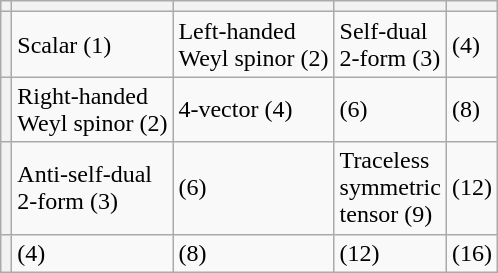<table class="wikitable floatright">
<tr>
<th></th>
<th></th>
<th></th>
<th></th>
<th></th>
</tr>
<tr>
<th></th>
<td>Scalar (1)</td>
<td>Left-handed <br>Weyl spinor (2)</td>
<td>Self-dual <br>2-form (3)</td>
<td>(4)</td>
</tr>
<tr>
<th></th>
<td>Right-handed <br>Weyl spinor (2)</td>
<td>4-vector (4)</td>
<td>(6)</td>
<td>(8)</td>
</tr>
<tr>
<th></th>
<td>Anti-self-dual <br>2-form (3)</td>
<td>(6)</td>
<td>Traceless <br>symmetric <br>tensor (9)</td>
<td>(12)</td>
</tr>
<tr>
<th></th>
<td>(4)</td>
<td>(8)</td>
<td>(12)</td>
<td>(16)</td>
</tr>
</table>
